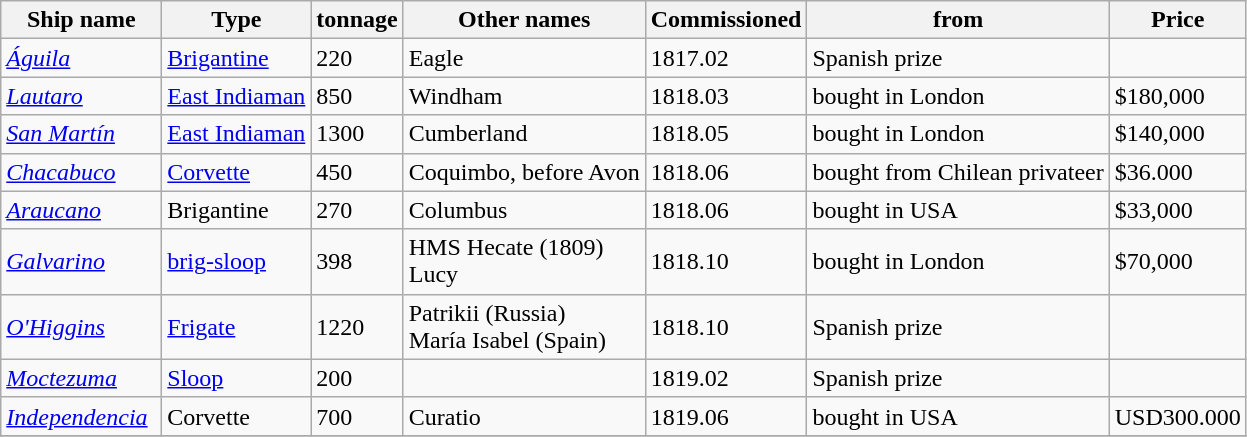<table class="wikitable sortable">
<tr>
<th scope="col" width="100">Ship name</th>
<th scope="col">Type</th>
<th scope="col">tonnage</th>
<th scope="col" class="unsortable">Other names</th>
<th scope="col" width="40" align="center">Commissioned</th>
<th scope="col">from</th>
<th scope="col"  class="unsortable">Price</th>
</tr>
<tr>
<td><em><a href='#'>Águila</a></em></td>
<td><a href='#'>Brigantine</a></td>
<td>220</td>
<td>Eagle</td>
<td>1817.02</td>
<td>Spanish prize</td>
<td></td>
</tr>
<tr>
<td><em><a href='#'>Lautaro</a></em></td>
<td><a href='#'>East Indiaman</a></td>
<td>850</td>
<td>Windham</td>
<td>1818.03</td>
<td>bought in London</td>
<td>$180,000</td>
</tr>
<tr>
<td><em><a href='#'>San Martín</a></em></td>
<td><a href='#'>East Indiaman</a></td>
<td>1300</td>
<td>Cumberland</td>
<td>1818.05</td>
<td>bought in London</td>
<td>$140,000</td>
</tr>
<tr>
<td><em><a href='#'>Chacabuco</a></em></td>
<td><a href='#'>Corvette</a></td>
<td>450</td>
<td>Coquimbo, before Avon</td>
<td>1818.06</td>
<td>bought from Chilean privateer</td>
<td>$36.000</td>
</tr>
<tr>
<td><em><a href='#'>Araucano</a></em></td>
<td>Brigantine</td>
<td>270</td>
<td>Columbus</td>
<td>1818.06</td>
<td>bought in USA</td>
<td>$33,000</td>
</tr>
<tr>
<td><em><a href='#'>Galvarino</a></em></td>
<td><a href='#'>brig-sloop</a></td>
<td>398</td>
<td>HMS Hecate (1809)<br>Lucy</td>
<td>1818.10</td>
<td>bought in London</td>
<td>$70,000</td>
</tr>
<tr>
<td><em><a href='#'>O'Higgins</a></em></td>
<td><a href='#'>Frigate</a></td>
<td>1220</td>
<td>Patrikii (Russia)<br>María Isabel (Spain)</td>
<td>1818.10</td>
<td>Spanish prize</td>
<td></td>
</tr>
<tr>
<td><em><a href='#'>Moctezuma</a></em></td>
<td><a href='#'>Sloop</a></td>
<td>200</td>
<td></td>
<td>1819.02</td>
<td>Spanish prize</td>
<td></td>
</tr>
<tr>
<td><em><a href='#'>Independencia</a></em></td>
<td>Corvette</td>
<td>700</td>
<td>Curatio</td>
<td>1819.06</td>
<td>bought in USA</td>
<td>USD300.000</td>
</tr>
<tr>
</tr>
</table>
